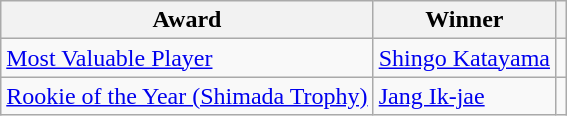<table class="wikitable">
<tr>
<th>Award</th>
<th>Winner</th>
<th></th>
</tr>
<tr>
<td><a href='#'>Most Valuable Player</a></td>
<td> <a href='#'>Shingo Katayama</a></td>
<td></td>
</tr>
<tr>
<td><a href='#'>Rookie of the Year (Shimada Trophy)</a></td>
<td> <a href='#'>Jang Ik-jae</a></td>
<td></td>
</tr>
</table>
